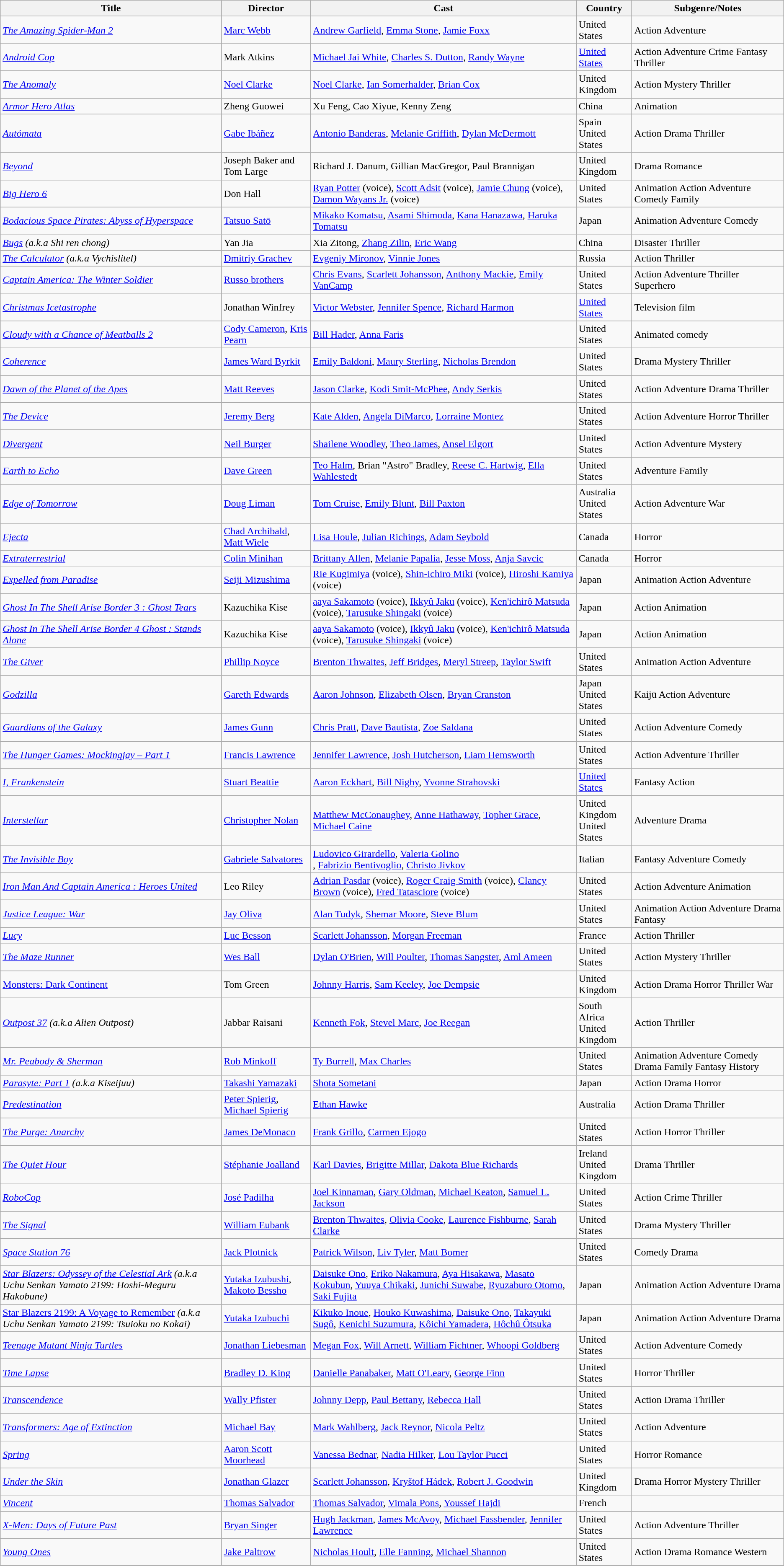<table class="wikitable sortable">
<tr>
<th>Title</th>
<th>Director</th>
<th>Cast</th>
<th>Country</th>
<th>Subgenre/Notes</th>
</tr>
<tr>
<td><em><a href='#'>The Amazing Spider-Man 2</a></em></td>
<td><a href='#'>Marc Webb</a></td>
<td><a href='#'>Andrew Garfield</a>, <a href='#'>Emma Stone</a>, <a href='#'>Jamie Foxx</a></td>
<td>United States</td>
<td>Action Adventure</td>
</tr>
<tr>
<td><em><a href='#'>Android Cop</a></em></td>
<td>Mark Atkins</td>
<td><a href='#'>Michael Jai White</a>, <a href='#'>Charles S. Dutton</a>, <a href='#'>Randy Wayne</a></td>
<td><a href='#'>United States</a></td>
<td>Action Adventure Crime Fantasy Thriller</td>
</tr>
<tr>
<td><em><a href='#'>The Anomaly</a></em></td>
<td><a href='#'>Noel Clarke</a></td>
<td><a href='#'>Noel Clarke</a>, <a href='#'>Ian Somerhalder</a>, <a href='#'>Brian Cox</a></td>
<td>United Kingdom</td>
<td>Action Mystery Thriller</td>
</tr>
<tr>
<td><em><a href='#'>Armor Hero Atlas</a></em></td>
<td>Zheng Guowei</td>
<td>Xu Feng, Cao Xiyue, Kenny Zeng</td>
<td>China</td>
<td>Animation</td>
</tr>
<tr>
<td><em><a href='#'>Autómata</a></em></td>
<td><a href='#'>Gabe Ibáñez</a></td>
<td><a href='#'>Antonio Banderas</a>, <a href='#'>Melanie Griffith</a>, <a href='#'>Dylan McDermott </a></td>
<td>Spain<br>United States</td>
<td>Action Drama Thriller</td>
</tr>
<tr>
<td><em><a href='#'>Beyond</a></em></td>
<td>Joseph Baker and Tom Large</td>
<td>Richard J. Danum, Gillian MacGregor, Paul Brannigan</td>
<td>United Kingdom</td>
<td>Drama Romance</td>
</tr>
<tr>
<td><em><a href='#'>Big Hero 6</a></em></td>
<td>Don Hall</td>
<td><a href='#'>Ryan Potter</a> (voice), <a href='#'>Scott Adsit</a> (voice), <a href='#'>Jamie Chung</a> (voice), <a href='#'>Damon Wayans Jr.</a> (voice)</td>
<td>United States</td>
<td>Animation Action Adventure Comedy Family</td>
</tr>
<tr>
<td><em><a href='#'>Bodacious Space Pirates: Abyss of Hyperspace</a></em></td>
<td><a href='#'>Tatsuo Satō</a></td>
<td><a href='#'>Mikako Komatsu</a>, <a href='#'>Asami Shimoda</a>, <a href='#'>Kana Hanazawa</a>, <a href='#'>Haruka Tomatsu</a></td>
<td>Japan</td>
<td>Animation Adventure Comedy</td>
</tr>
<tr>
<td><em><a href='#'>Bugs</a> (a.k.a Shi ren chong)</em></td>
<td>Yan Jia</td>
<td>Xia Zitong, <a href='#'>Zhang Zilin</a>, <a href='#'>Eric Wang</a></td>
<td>China</td>
<td>Disaster Thriller</td>
</tr>
<tr>
<td><em><a href='#'>The Calculator</a> (a.k.a Vychislitel)</em></td>
<td><a href='#'>Dmitriy Grachev</a></td>
<td><a href='#'>Evgeniy Mironov</a>, <a href='#'>Vinnie Jones</a></td>
<td>Russia</td>
<td>Action Thriller</td>
</tr>
<tr>
<td><em><a href='#'>Captain America: The Winter Soldier</a></em></td>
<td><a href='#'>Russo brothers</a></td>
<td><a href='#'>Chris Evans</a>, <a href='#'>Scarlett Johansson</a>, <a href='#'>Anthony Mackie</a>, <a href='#'>Emily VanCamp</a></td>
<td>United States</td>
<td>Action Adventure Thriller Superhero</td>
</tr>
<tr>
<td><em><a href='#'>Christmas Icetastrophe</a></em></td>
<td>Jonathan Winfrey</td>
<td><a href='#'>Victor Webster</a>, <a href='#'>Jennifer Spence</a>, <a href='#'>Richard Harmon</a></td>
<td><a href='#'>United States</a></td>
<td>Television film</td>
</tr>
<tr>
<td><em><a href='#'>Cloudy with a Chance of Meatballs 2</a></em></td>
<td><a href='#'>Cody Cameron</a>, <a href='#'>Kris Pearn</a></td>
<td><a href='#'>Bill Hader</a>, <a href='#'>Anna Faris</a></td>
<td>United States</td>
<td>Animated comedy</td>
</tr>
<tr>
<td><em><a href='#'>Coherence</a></em></td>
<td><a href='#'>James Ward Byrkit</a></td>
<td><a href='#'>Emily Baldoni</a>, <a href='#'>Maury Sterling</a>, <a href='#'>Nicholas Brendon</a></td>
<td>United States</td>
<td>Drama Mystery Thriller</td>
</tr>
<tr>
<td><em><a href='#'>Dawn of the Planet of the Apes</a></em></td>
<td><a href='#'>Matt Reeves</a></td>
<td><a href='#'>Jason Clarke</a>, <a href='#'>Kodi Smit-McPhee</a>, <a href='#'>Andy Serkis</a></td>
<td>United States</td>
<td>Action Adventure Drama Thriller</td>
</tr>
<tr>
<td><em><a href='#'>The Device</a></em></td>
<td><a href='#'>Jeremy Berg</a></td>
<td><a href='#'>Kate Alden</a>, <a href='#'>Angela DiMarco</a>, <a href='#'>Lorraine Montez</a></td>
<td>United States</td>
<td>Action Adventure Horror Thriller</td>
</tr>
<tr>
<td><em><a href='#'>Divergent</a></em></td>
<td><a href='#'>Neil Burger</a></td>
<td><a href='#'>Shailene Woodley</a>, <a href='#'>Theo James</a>, <a href='#'>Ansel Elgort</a></td>
<td>United States</td>
<td>Action Adventure Mystery</td>
</tr>
<tr>
<td><em><a href='#'>Earth to Echo</a></em></td>
<td><a href='#'>Dave Green</a></td>
<td><a href='#'>Teo Halm</a>, Brian "Astro" Bradley, <a href='#'>Reese C. Hartwig</a>, <a href='#'>Ella Wahlestedt</a></td>
<td>United States</td>
<td>Adventure Family</td>
</tr>
<tr>
<td><em><a href='#'>Edge of Tomorrow</a></em></td>
<td><a href='#'>Doug Liman</a></td>
<td><a href='#'>Tom Cruise</a>, <a href='#'>Emily Blunt</a>, <a href='#'>Bill Paxton</a></td>
<td>Australia<br>United States</td>
<td>Action Adventure War</td>
</tr>
<tr>
<td><em><a href='#'>Ejecta</a></em></td>
<td><a href='#'>Chad Archibald</a>, <a href='#'>Matt Wiele</a></td>
<td><a href='#'>Lisa Houle</a>, <a href='#'>Julian Richings</a>, <a href='#'>Adam Seybold</a></td>
<td>Canada</td>
<td>Horror</td>
</tr>
<tr>
<td><em><a href='#'>Extraterrestrial</a></em></td>
<td><a href='#'>Colin Minihan</a></td>
<td><a href='#'>Brittany Allen</a>, <a href='#'>Melanie Papalia</a>, <a href='#'>Jesse Moss</a>, <a href='#'>Anja Savcic</a></td>
<td>Canada</td>
<td>Horror </td>
</tr>
<tr>
<td><em><a href='#'>Expelled from Paradise</a></em></td>
<td><a href='#'>Seiji Mizushima</a></td>
<td><a href='#'>Rie Kugimiya</a> (voice), <a href='#'>Shin-ichiro Miki</a> (voice), <a href='#'>Hiroshi Kamiya</a> (voice)</td>
<td>Japan</td>
<td>Animation Action Adventure</td>
</tr>
<tr>
<td><em><a href='#'>Ghost In The Shell Arise Border 3 : Ghost Tears</a></em></td>
<td>Kazuchika Kise</td>
<td><a href='#'>aaya Sakamoto</a> (voice), <a href='#'>Ikkyû Jaku</a> (voice), <a href='#'>Ken'ichirô Matsuda</a> (voice), <a href='#'>Tarusuke Shingaki</a> (voice)</td>
<td>Japan</td>
<td>Action Animation </td>
</tr>
<tr>
<td><em><a href='#'>Ghost In The Shell Arise Border 4 Ghost : Stands Alone</a></em></td>
<td>Kazuchika Kise</td>
<td><a href='#'>aaya Sakamoto</a> (voice), <a href='#'>Ikkyû Jaku</a> (voice), <a href='#'>Ken'ichirô Matsuda</a> (voice), <a href='#'>Tarusuke Shingaki</a> (voice)</td>
<td>Japan</td>
<td>Action Animation </td>
</tr>
<tr>
<td><em><a href='#'>The Giver</a></em></td>
<td><a href='#'>Phillip Noyce</a></td>
<td><a href='#'>Brenton Thwaites</a>, <a href='#'>Jeff Bridges</a>, <a href='#'>Meryl Streep</a>, <a href='#'>Taylor Swift</a></td>
<td>United States</td>
<td>Animation Action Adventure</td>
</tr>
<tr>
<td><em><a href='#'>Godzilla</a></em></td>
<td><a href='#'>Gareth Edwards</a></td>
<td><a href='#'>Aaron Johnson</a>, <a href='#'>Elizabeth Olsen</a>, <a href='#'>Bryan Cranston</a></td>
<td>Japan<br>United States</td>
<td>Kaijū Action Adventure</td>
</tr>
<tr>
<td><em><a href='#'>Guardians of the Galaxy</a></em></td>
<td><a href='#'>James Gunn</a></td>
<td><a href='#'>Chris Pratt</a>, <a href='#'>Dave Bautista</a>, <a href='#'>Zoe Saldana</a></td>
<td>United States</td>
<td>Action Adventure Comedy</td>
</tr>
<tr>
<td><em><a href='#'>The Hunger Games: Mockingjay – Part 1</a></em></td>
<td><a href='#'>Francis Lawrence</a></td>
<td><a href='#'>Jennifer Lawrence</a>, <a href='#'>Josh Hutcherson</a>, <a href='#'>Liam Hemsworth</a></td>
<td>United States</td>
<td>Action Adventure Thriller</td>
</tr>
<tr>
<td><em><a href='#'>I, Frankenstein</a></em></td>
<td><a href='#'>Stuart Beattie</a></td>
<td><a href='#'>Aaron Eckhart</a>, <a href='#'>Bill Nighy</a>, <a href='#'>Yvonne Strahovski</a></td>
<td><a href='#'>United States</a></td>
<td>Fantasy Action</td>
</tr>
<tr>
<td><em><a href='#'>Interstellar</a></em></td>
<td><a href='#'>Christopher Nolan</a></td>
<td><a href='#'>Matthew McConaughey</a>, <a href='#'>Anne Hathaway</a>, <a href='#'>Topher Grace</a>, <a href='#'>Michael Caine</a></td>
<td>United Kingdom<br>United States</td>
<td>Adventure Drama</td>
</tr>
<tr>
<td><em><a href='#'>The Invisible Boy</a></em></td>
<td><a href='#'>Gabriele Salvatores</a></td>
<td><a href='#'>Ludovico Girardello</a>, <a href='#'>Valeria Golino</a><br>, <a href='#'>Fabrizio Bentivoglio</a>, <a href='#'>Christo Jivkov</a></td>
<td>Italian</td>
<td>Fantasy Adventure Comedy</td>
</tr>
<tr>
<td><a href='#'><em>Iron Man And Captain America : Heroes United</em></a></td>
<td>Leo Riley</td>
<td><a href='#'>Adrian Pasdar</a> (voice), <a href='#'>Roger Craig Smith</a> (voice), <a href='#'>Clancy Brown</a> (voice), <a href='#'>Fred Tatasciore</a> (voice)</td>
<td>United States</td>
<td>Action Adventure Animation</td>
</tr>
<tr>
<td><em><a href='#'>Justice League: War</a></em></td>
<td><a href='#'>Jay Oliva</a></td>
<td><a href='#'>Alan Tudyk</a>, <a href='#'>Shemar Moore</a>, <a href='#'>Steve Blum</a></td>
<td>United States</td>
<td>Animation Action Adventure Drama Fantasy</td>
</tr>
<tr>
<td><em><a href='#'>Lucy</a></em></td>
<td><a href='#'>Luc Besson</a></td>
<td><a href='#'>Scarlett Johansson</a>, <a href='#'>Morgan Freeman</a></td>
<td>France</td>
<td>Action Thriller</td>
</tr>
<tr>
<td><em><a href='#'>The Maze Runner</a></em></td>
<td><a href='#'>Wes Ball</a></td>
<td><a href='#'>Dylan O'Brien</a>, <a href='#'>Will Poulter</a>, <a href='#'>Thomas Sangster</a>, <a href='#'>Aml Ameen</a></td>
<td>United States</td>
<td>Action Mystery Thriller</td>
</tr>
<tr>
<td><a href='#'>Monsters: Dark Continent</a></td>
<td>Tom Green</td>
<td><a href='#'>Johnny Harris</a>, <a href='#'>Sam Keeley</a>, <a href='#'>Joe Dempsie</a></td>
<td>United Kingdom</td>
<td>Action Drama Horror Thriller War</td>
</tr>
<tr>
<td><em><a href='#'>Outpost 37</a> (a.k.a Alien Outpost)</em></td>
<td>Jabbar Raisani</td>
<td><a href='#'>Kenneth Fok</a>, <a href='#'>Stevel Marc</a>, <a href='#'>Joe Reegan</a></td>
<td>South Africa<br>United Kingdom</td>
<td>Action Thriller</td>
</tr>
<tr>
<td><em><a href='#'>Mr. Peabody & Sherman</a></em></td>
<td><a href='#'>Rob Minkoff</a></td>
<td><a href='#'>Ty Burrell</a>, <a href='#'>Max Charles</a></td>
<td>United States</td>
<td>Animation Adventure Comedy Drama Family Fantasy History</td>
</tr>
<tr>
<td><em><a href='#'>Parasyte: Part 1</a> (a.k.a Kiseijuu)</em></td>
<td><a href='#'>Takashi Yamazaki</a></td>
<td><a href='#'>Shota Sometani</a></td>
<td>Japan</td>
<td>Action Drama Horror</td>
</tr>
<tr>
<td><em><a href='#'>Predestination</a></em></td>
<td><a href='#'>Peter Spierig</a>, <a href='#'>Michael Spierig</a></td>
<td><a href='#'>Ethan Hawke</a></td>
<td>Australia</td>
<td>Action Drama Thriller</td>
</tr>
<tr>
<td><em><a href='#'>The Purge: Anarchy</a></em></td>
<td><a href='#'>James DeMonaco</a></td>
<td><a href='#'>Frank Grillo</a>, <a href='#'>Carmen Ejogo</a></td>
<td>United States</td>
<td>Action Horror Thriller</td>
</tr>
<tr>
<td><em><a href='#'>The Quiet Hour</a></em></td>
<td><a href='#'>Stéphanie Joalland</a></td>
<td><a href='#'>Karl Davies</a>, <a href='#'>Brigitte Millar</a>, <a href='#'>Dakota Blue Richards</a></td>
<td>Ireland<br>United Kingdom</td>
<td>Drama Thriller</td>
</tr>
<tr>
<td><em><a href='#'>RoboCop</a></em></td>
<td><a href='#'>José Padilha</a></td>
<td><a href='#'>Joel Kinnaman</a>, <a href='#'>Gary Oldman</a>, <a href='#'>Michael Keaton</a>, <a href='#'>Samuel L. Jackson</a></td>
<td>United States</td>
<td>Action Crime Thriller</td>
</tr>
<tr>
<td><em><a href='#'>The Signal</a></em></td>
<td><a href='#'>William Eubank</a></td>
<td><a href='#'>Brenton Thwaites</a>, <a href='#'>Olivia Cooke</a>, <a href='#'>Laurence Fishburne</a>, <a href='#'>Sarah Clarke</a></td>
<td>United States</td>
<td>Drama Mystery Thriller</td>
</tr>
<tr>
<td><em><a href='#'>Space Station 76</a></em></td>
<td><a href='#'>Jack Plotnick</a></td>
<td><a href='#'>Patrick Wilson</a>, <a href='#'>Liv Tyler</a>, <a href='#'>Matt Bomer</a></td>
<td>United States</td>
<td>Comedy Drama</td>
</tr>
<tr>
<td><em><a href='#'>Star Blazers: Odyssey of the Celestial Ark</a> (a.k.a Uchu Senkan Yamato 2199: Hoshi-Meguru Hakobune)</em></td>
<td><a href='#'>Yutaka Izubushi</a>, <a href='#'>Makoto Bessho</a></td>
<td><a href='#'>Daisuke Ono</a>, <a href='#'>Eriko Nakamura</a>, <a href='#'>Aya Hisakawa</a>, <a href='#'>Masato Kokubun</a>, <a href='#'>Yuuya Chikaki</a>, <a href='#'>Junichi Suwabe</a>, <a href='#'>Ryuzaburo Otomo</a>, <a href='#'>Saki Fujita</a></td>
<td>Japan</td>
<td>Animation Action Adventure Drama</td>
</tr>
<tr>
<td><a href='#'>Star Blazers 2199: A Voyage to Remember</a> <em>(a.k.a Uchu Senkan Yamato 2199: Tsuioku no Kokai)</em></td>
<td><a href='#'>Yutaka Izubuchi</a></td>
<td><a href='#'>Kikuko Inoue</a>, <a href='#'>Houko Kuwashima</a>, <a href='#'>Daisuke Ono</a>, <a href='#'>Takayuki Sugô</a>, <a href='#'>Kenichi Suzumura</a>, <a href='#'>Kôichi Yamadera</a>, <a href='#'>Hôchû Ôtsuka</a></td>
<td>Japan</td>
<td>Animation Action Adventure Drama</td>
</tr>
<tr>
<td><em><a href='#'>Teenage Mutant Ninja Turtles</a></em></td>
<td><a href='#'>Jonathan Liebesman</a></td>
<td><a href='#'>Megan Fox</a>, <a href='#'>Will Arnett</a>, <a href='#'>William Fichtner</a>, <a href='#'>Whoopi Goldberg</a></td>
<td>United States</td>
<td>Action Adventure Comedy</td>
</tr>
<tr>
<td><em><a href='#'>Time Lapse</a></em></td>
<td><a href='#'>Bradley D. King</a></td>
<td><a href='#'>Danielle Panabaker</a>, <a href='#'>Matt O'Leary</a>, <a href='#'>George Finn</a></td>
<td>United States</td>
<td>Horror Thriller</td>
</tr>
<tr>
<td><em><a href='#'>Transcendence</a></em></td>
<td><a href='#'>Wally Pfister</a></td>
<td><a href='#'>Johnny Depp</a>, <a href='#'>Paul Bettany</a>, <a href='#'>Rebecca Hall</a></td>
<td>United States</td>
<td>Action Drama Thriller</td>
</tr>
<tr>
<td><em><a href='#'>Transformers: Age of Extinction</a></em></td>
<td><a href='#'>Michael Bay</a></td>
<td><a href='#'>Mark Wahlberg</a>, <a href='#'>Jack Reynor</a>, <a href='#'>Nicola Peltz</a></td>
<td>United States</td>
<td>Action Adventure</td>
</tr>
<tr>
<td><em><a href='#'>Spring</a></em></td>
<td><a href='#'>Aaron Scott Moorhead</a></td>
<td><a href='#'>Vanessa Bednar</a>, <a href='#'>Nadia Hilker</a>, <a href='#'>Lou Taylor Pucci</a></td>
<td>United States</td>
<td>Horror Romance</td>
</tr>
<tr>
<td><em><a href='#'>Under the Skin</a></em></td>
<td><a href='#'>Jonathan Glazer</a></td>
<td><a href='#'>Scarlett Johansson</a>, <a href='#'>Kryštof Hádek</a>, <a href='#'>Robert J. Goodwin</a></td>
<td>United Kingdom</td>
<td>Drama Horror Mystery Thriller</td>
</tr>
<tr>
<td><em><a href='#'>Vincent</a></em></td>
<td><a href='#'>Thomas Salvador</a></td>
<td><a href='#'>Thomas Salvador</a>, <a href='#'>Vimala Pons</a>, <a href='#'>Youssef Hajdi</a></td>
<td>French</td>
<td></td>
</tr>
<tr>
<td><em><a href='#'>X-Men: Days of Future Past</a></em></td>
<td><a href='#'>Bryan Singer</a></td>
<td><a href='#'>Hugh Jackman</a>, <a href='#'>James McAvoy</a>, <a href='#'>Michael Fassbender</a>, <a href='#'>Jennifer Lawrence</a></td>
<td>United States</td>
<td>Action Adventure Thriller</td>
</tr>
<tr>
<td><em><a href='#'>Young Ones</a></em></td>
<td><a href='#'>Jake Paltrow</a></td>
<td><a href='#'>Nicholas Hoult</a>, <a href='#'>Elle Fanning</a>, <a href='#'>Michael Shannon</a></td>
<td>United States</td>
<td>Action Drama Romance Western</td>
</tr>
<tr>
</tr>
</table>
